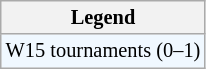<table class="wikitable" style=font-size:85%>
<tr>
<th>Legend</th>
</tr>
<tr style="background:#f0f8ff;">
<td>W15 tournaments (0–1)</td>
</tr>
</table>
